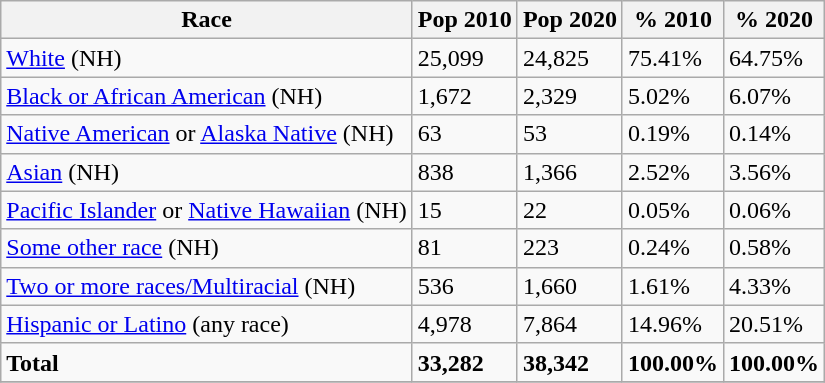<table class="wikitable">
<tr>
<th>Race</th>
<th>Pop 2010</th>
<th>Pop 2020</th>
<th>% 2010</th>
<th>% 2020</th>
</tr>
<tr>
<td><a href='#'>White</a> (NH)</td>
<td>25,099</td>
<td>24,825</td>
<td>75.41%</td>
<td>64.75%</td>
</tr>
<tr>
<td><a href='#'>Black or African American</a> (NH)</td>
<td>1,672</td>
<td>2,329</td>
<td>5.02%</td>
<td>6.07%</td>
</tr>
<tr>
<td><a href='#'>Native American</a> or <a href='#'>Alaska Native</a> (NH)</td>
<td>63</td>
<td>53</td>
<td>0.19%</td>
<td>0.14%</td>
</tr>
<tr>
<td><a href='#'>Asian</a> (NH)</td>
<td>838</td>
<td>1,366</td>
<td>2.52%</td>
<td>3.56%</td>
</tr>
<tr>
<td><a href='#'>Pacific Islander</a> or <a href='#'>Native Hawaiian</a> (NH)</td>
<td>15</td>
<td>22</td>
<td>0.05%</td>
<td>0.06%</td>
</tr>
<tr>
<td><a href='#'>Some other race</a> (NH)</td>
<td>81</td>
<td>223</td>
<td>0.24%</td>
<td>0.58%</td>
</tr>
<tr>
<td><a href='#'>Two or more races/Multiracial</a> (NH)</td>
<td>536</td>
<td>1,660</td>
<td>1.61%</td>
<td>4.33%</td>
</tr>
<tr>
<td><a href='#'>Hispanic or Latino</a> (any race)</td>
<td>4,978</td>
<td>7,864</td>
<td>14.96%</td>
<td>20.51%</td>
</tr>
<tr>
<td><strong>Total</strong></td>
<td><strong>33,282</strong></td>
<td><strong>38,342</strong></td>
<td><strong>100.00%</strong></td>
<td><strong>100.00%</strong></td>
</tr>
<tr>
</tr>
</table>
